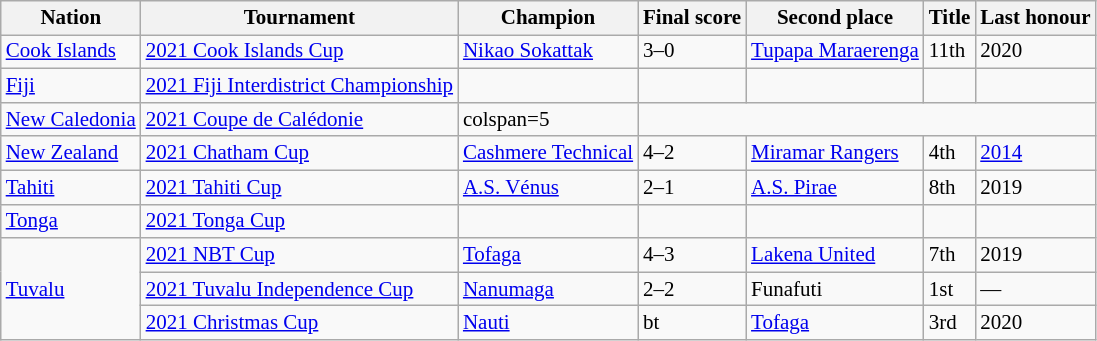<table class=wikitable style="font-size:14px">
<tr>
<th>Nation</th>
<th>Tournament</th>
<th>Champion</th>
<th>Final score</th>
<th>Second place</th>
<th data-sort-type="number">Title</th>
<th>Last honour</th>
</tr>
<tr>
<td> <a href='#'>Cook Islands</a></td>
<td><a href='#'>2021 Cook Islands Cup</a></td>
<td><a href='#'>Nikao Sokattak</a></td>
<td>3–0</td>
<td><a href='#'>Tupapa Maraerenga</a></td>
<td>11th</td>
<td>2020</td>
</tr>
<tr>
<td> <a href='#'>Fiji</a></td>
<td><a href='#'>2021 Fiji Interdistrict Championship</a></td>
<td></td>
<td></td>
<td></td>
<td></td>
<td></td>
</tr>
<tr>
<td> <a href='#'>New Caledonia</a></td>
<td><a href='#'>2021 Coupe de Calédonie</a></td>
<td>colspan=5 </td>
</tr>
<tr>
<td> <a href='#'>New Zealand</a></td>
<td><a href='#'>2021 Chatham Cup</a></td>
<td><a href='#'>Cashmere Technical</a></td>
<td>4–2</td>
<td><a href='#'>Miramar Rangers</a></td>
<td>4th</td>
<td><a href='#'>2014</a></td>
</tr>
<tr>
<td> <a href='#'>Tahiti</a></td>
<td><a href='#'>2021 Tahiti Cup</a></td>
<td><a href='#'>A.S. Vénus</a></td>
<td>2–1</td>
<td><a href='#'>A.S. Pirae</a></td>
<td>8th</td>
<td>2019</td>
</tr>
<tr>
<td> <a href='#'>Tonga</a></td>
<td><a href='#'>2021 Tonga Cup</a></td>
<td></td>
<td></td>
<td></td>
<td></td>
<td></td>
</tr>
<tr>
<td rowspan="3"> <a href='#'>Tuvalu</a></td>
<td><a href='#'>2021 NBT Cup</a></td>
<td><a href='#'>Tofaga</a></td>
<td>4–3</td>
<td><a href='#'>Lakena United</a></td>
<td>7th</td>
<td>2019</td>
</tr>
<tr>
<td><a href='#'>2021 Tuvalu Independence Cup</a></td>
<td><a href='#'>Nanumaga</a></td>
<td>2–2 </td>
<td>Funafuti</td>
<td>1st</td>
<td>—</td>
</tr>
<tr>
<td><a href='#'>2021 Christmas Cup</a></td>
<td><a href='#'>Nauti</a></td>
<td>bt</td>
<td><a href='#'>Tofaga</a></td>
<td>3rd</td>
<td>2020</td>
</tr>
</table>
